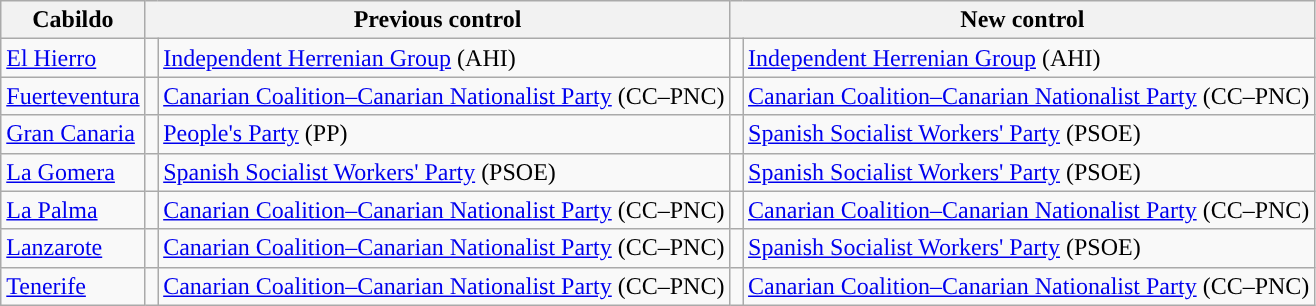<table class="wikitable sortable">
<tr>
<th>Cabildo</th>
<th colspan="2" style="width:375px;">Previous control</th>
<th colspan="2" style="width:375px;">New control</th>
</tr>
<tr>
<td><a href='#'>El Hierro</a></td>
<td width="1" style="color:inherit;background:"></td>
<td><a href='#'>Independent Herrenian Group</a> (AHI)</td>
<td width="1" style="color:inherit;background:"></td>
<td><a href='#'>Independent Herrenian Group</a> (AHI)</td>
</tr>
<tr>
<td><a href='#'>Fuerteventura</a></td>
<td style="color:inherit;background:"></td>
<td><a href='#'>Canarian Coalition–Canarian Nationalist Party</a> (CC–PNC)</td>
<td style="color:inherit;background:"></td>
<td><a href='#'>Canarian Coalition–Canarian Nationalist Party</a> (CC–PNC)</td>
</tr>
<tr>
<td><a href='#'>Gran Canaria</a></td>
<td style="color:inherit;background:"></td>
<td><a href='#'>People's Party</a> (PP)</td>
<td style="color:inherit;background:"></td>
<td><a href='#'>Spanish Socialist Workers' Party</a> (PSOE)</td>
</tr>
<tr>
<td><a href='#'>La Gomera</a></td>
<td style="color:inherit;background:"></td>
<td><a href='#'>Spanish Socialist Workers' Party</a> (PSOE)</td>
<td style="color:inherit;background:"></td>
<td><a href='#'>Spanish Socialist Workers' Party</a> (PSOE)</td>
</tr>
<tr>
<td><a href='#'>La Palma</a></td>
<td style="color:inherit;background:"></td>
<td><a href='#'>Canarian Coalition–Canarian Nationalist Party</a> (CC–PNC)</td>
<td style="color:inherit;background:"></td>
<td><a href='#'>Canarian Coalition–Canarian Nationalist Party</a> (CC–PNC)</td>
</tr>
<tr>
<td><a href='#'>Lanzarote</a></td>
<td style="color:inherit;background:"></td>
<td><a href='#'>Canarian Coalition–Canarian Nationalist Party</a> (CC–PNC)</td>
<td style="color:inherit;background:"></td>
<td><a href='#'>Spanish Socialist Workers' Party</a> (PSOE) </td>
</tr>
<tr>
<td><a href='#'>Tenerife</a></td>
<td style="color:inherit;background:"></td>
<td><a href='#'>Canarian Coalition–Canarian Nationalist Party</a> (CC–PNC)</td>
<td style="color:inherit;background:"></td>
<td><a href='#'>Canarian Coalition–Canarian Nationalist Party</a> (CC–PNC)</td>
</tr>
</table>
